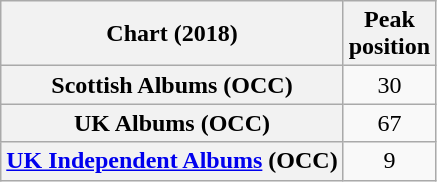<table class="wikitable sortable plainrowheaders" style="text-align:center">
<tr>
<th scope="col">Chart (2018)</th>
<th scope="col">Peak<br>position</th>
</tr>
<tr>
<th scope="row">Scottish Albums (OCC)</th>
<td>30</td>
</tr>
<tr>
<th scope="row">UK Albums (OCC)</th>
<td>67</td>
</tr>
<tr>
<th scope="row"><a href='#'>UK Independent Albums</a> (OCC)</th>
<td>9</td>
</tr>
</table>
